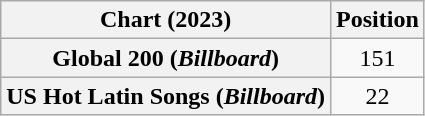<table class="wikitable sortable plainrowheaders" style="text-align:center">
<tr>
<th scope="col">Chart (2023)</th>
<th scope="col">Position</th>
</tr>
<tr>
<th scope="row">Global 200 (<em>Billboard</em>)</th>
<td>151</td>
</tr>
<tr>
<th scope="row">US Hot Latin Songs (<em>Billboard</em>)</th>
<td>22</td>
</tr>
</table>
